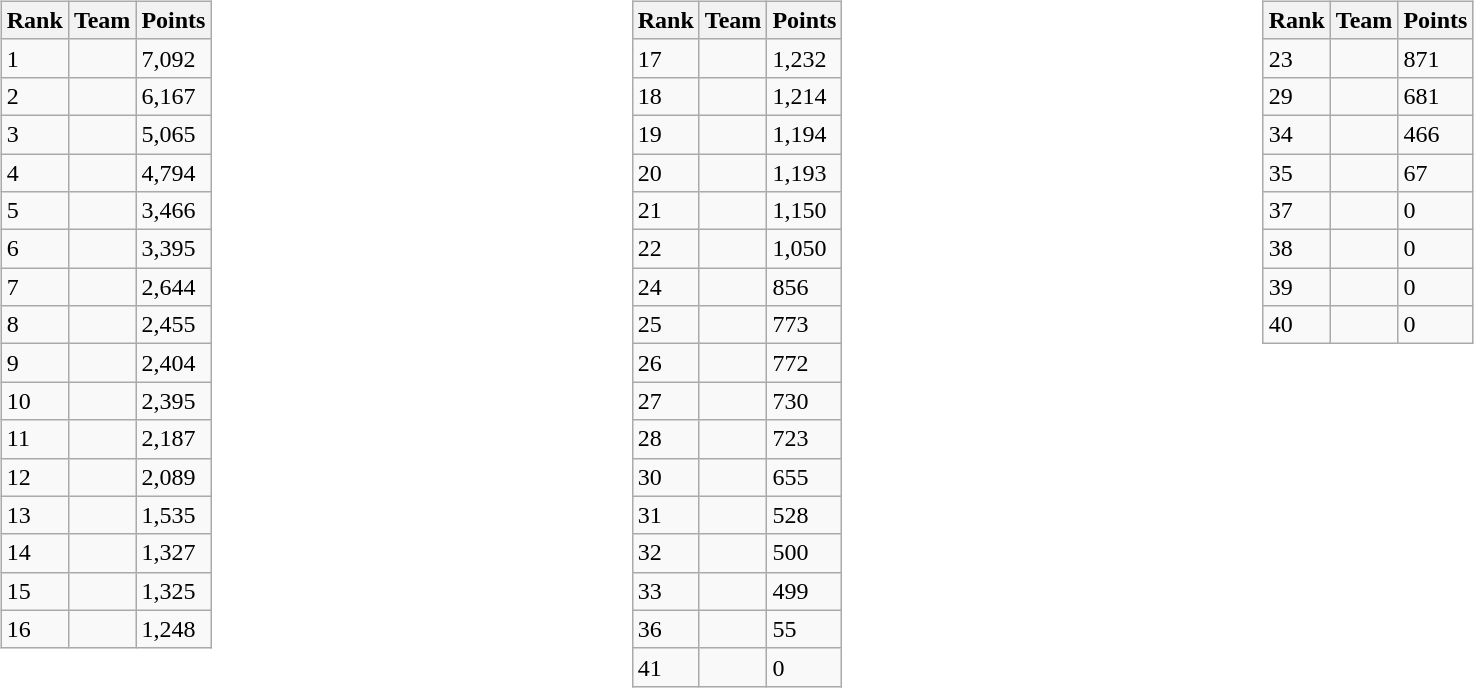<table width=100%>
<tr valign=top>
<td><br><table class="wikitable">
<tr>
<th>Rank</th>
<th>Team</th>
<th>Points</th>
</tr>
<tr>
<td>1</td>
<td></td>
<td>7,092</td>
</tr>
<tr>
<td>2</td>
<td></td>
<td>6,167</td>
</tr>
<tr>
<td>3</td>
<td></td>
<td>5,065</td>
</tr>
<tr>
<td>4</td>
<td></td>
<td>4,794</td>
</tr>
<tr>
<td>5</td>
<td></td>
<td>3,466</td>
</tr>
<tr>
<td>6</td>
<td></td>
<td>3,395</td>
</tr>
<tr>
<td>7</td>
<td></td>
<td>2,644</td>
</tr>
<tr>
<td>8</td>
<td></td>
<td>2,455</td>
</tr>
<tr>
<td>9</td>
<td></td>
<td>2,404</td>
</tr>
<tr>
<td>10</td>
<td></td>
<td>2,395</td>
</tr>
<tr>
<td>11</td>
<td></td>
<td>2,187</td>
</tr>
<tr>
<td>12</td>
<td></td>
<td>2,089</td>
</tr>
<tr>
<td>13</td>
<td></td>
<td>1,535</td>
</tr>
<tr>
<td>14</td>
<td></td>
<td>1,327</td>
</tr>
<tr>
<td>15</td>
<td></td>
<td>1,325</td>
</tr>
<tr>
<td>16</td>
<td></td>
<td>1,248</td>
</tr>
</table>
</td>
<td><br><table class="wikitable">
<tr>
<th>Rank</th>
<th>Team</th>
<th>Points</th>
</tr>
<tr>
<td>17</td>
<td></td>
<td>1,232</td>
</tr>
<tr>
<td>18</td>
<td></td>
<td>1,214</td>
</tr>
<tr>
<td>19</td>
<td></td>
<td>1,194</td>
</tr>
<tr>
<td>20</td>
<td></td>
<td>1,193</td>
</tr>
<tr>
<td>21</td>
<td></td>
<td>1,150</td>
</tr>
<tr>
<td>22</td>
<td></td>
<td>1,050</td>
</tr>
<tr>
<td>24</td>
<td></td>
<td>856</td>
</tr>
<tr>
<td>25</td>
<td></td>
<td>773</td>
</tr>
<tr>
<td>26</td>
<td></td>
<td>772</td>
</tr>
<tr>
<td>27</td>
<td></td>
<td>730</td>
</tr>
<tr>
<td>28</td>
<td></td>
<td>723</td>
</tr>
<tr>
<td>30</td>
<td></td>
<td>655</td>
</tr>
<tr>
<td>31</td>
<td></td>
<td>528</td>
</tr>
<tr>
<td>32</td>
<td></td>
<td>500</td>
</tr>
<tr>
<td>33</td>
<td></td>
<td>499</td>
</tr>
<tr>
<td>36</td>
<td></td>
<td>55</td>
</tr>
<tr>
<td>41</td>
<td></td>
<td>0</td>
</tr>
</table>
</td>
<td><br><table class="wikitable">
<tr>
<th>Rank</th>
<th>Team</th>
<th>Points</th>
</tr>
<tr>
<td>23</td>
<td></td>
<td>871</td>
</tr>
<tr>
<td>29</td>
<td></td>
<td>681</td>
</tr>
<tr>
<td>34</td>
<td></td>
<td>466</td>
</tr>
<tr>
<td>35</td>
<td></td>
<td>67</td>
</tr>
<tr>
<td>37</td>
<td></td>
<td>0</td>
</tr>
<tr>
<td>38</td>
<td></td>
<td>0</td>
</tr>
<tr>
<td>39</td>
<td></td>
<td>0</td>
</tr>
<tr>
<td>40</td>
<td></td>
<td>0</td>
</tr>
</table>
</td>
</tr>
</table>
